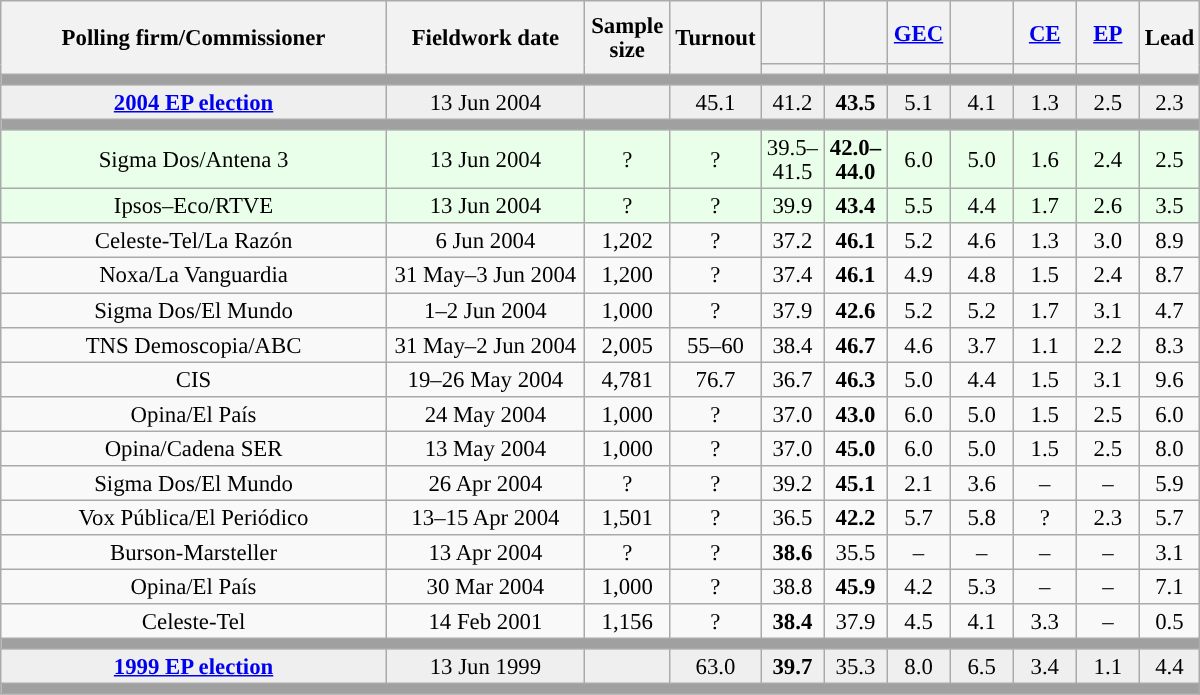<table class="wikitable collapsible collapsed" style="text-align:center; font-size:95%; line-height:16px;">
<tr style="height:42px;">
<th style="width:250px;" rowspan="2">Polling firm/Commissioner</th>
<th style="width:125px;" rowspan="2">Fieldwork date</th>
<th style="width:50px;" rowspan="2">Sample size</th>
<th style="width:45px;" rowspan="2">Turnout</th>
<th style="width:35px;"></th>
<th style="width:35px;"></th>
<th style="width:35px;"><a href='#'>GEC</a></th>
<th style="width:35px;"></th>
<th style="width:35px;"><a href='#'>CE</a></th>
<th style="width:35px;"><a href='#'>EP</a></th>
<th style="width:30px;" rowspan="2">Lead</th>
</tr>
<tr>
<th style="color:inherit;background:"></th>
<th style="color:inherit;background:"></th>
<th style="color:inherit;background:"></th>
<th style="color:inherit;background:"></th>
<th style="color:inherit;background:"></th>
<th style="color:inherit;background:"></th>
</tr>
<tr>
<td colspan="11" style="background:#A0A0A0"></td>
</tr>
<tr style="background:#EFEFEF;">
<td><strong><a href='#'>2004 EP election</a></strong></td>
<td>13 Jun 2004</td>
<td></td>
<td>45.1</td>
<td>41.2<br></td>
<td><strong>43.5</strong><br></td>
<td>5.1<br></td>
<td>4.1<br></td>
<td>1.3<br></td>
<td>2.5<br></td>
<td style="background:">2.3</td>
</tr>
<tr>
<td colspan="11" style="background:#A0A0A0"></td>
</tr>
<tr style="background:#EAFFEA;">
<td>Sigma Dos/Antena 3</td>
<td>13 Jun 2004</td>
<td>?</td>
<td>?</td>
<td>39.5–<br>41.5<br></td>
<td><strong>42.0–<br>44.0</strong><br></td>
<td>6.0<br></td>
<td>5.0<br></td>
<td>1.6<br></td>
<td>2.4<br></td>
<td style="background:">2.5</td>
</tr>
<tr style="background:#EAFFEA;">
<td>Ipsos–Eco/RTVE</td>
<td>13 Jun 2004</td>
<td>?</td>
<td>?</td>
<td>39.9<br></td>
<td><strong>43.4</strong><br></td>
<td>5.5<br></td>
<td>4.4<br></td>
<td>1.7<br></td>
<td>2.6<br></td>
<td style="background:">3.5</td>
</tr>
<tr>
<td>Celeste-Tel/La Razón</td>
<td>6 Jun 2004</td>
<td>1,202</td>
<td>?</td>
<td>37.2<br></td>
<td><strong>46.1</strong><br></td>
<td>5.2<br></td>
<td>4.6<br></td>
<td>1.3<br></td>
<td>3.0<br></td>
<td style="background:">8.9</td>
</tr>
<tr>
<td>Noxa/La Vanguardia</td>
<td>31 May–3 Jun 2004</td>
<td>1,200</td>
<td>?</td>
<td>37.4<br></td>
<td><strong>46.1</strong><br></td>
<td>4.9<br></td>
<td>4.8<br></td>
<td>1.5<br></td>
<td>2.4<br></td>
<td style="background:">8.7</td>
</tr>
<tr>
<td>Sigma Dos/El Mundo</td>
<td>1–2 Jun 2004</td>
<td>1,000</td>
<td>?</td>
<td>37.9<br></td>
<td><strong>42.6</strong><br></td>
<td>5.2<br></td>
<td>5.2<br></td>
<td>1.7<br></td>
<td>3.1<br></td>
<td style="background:">4.7</td>
</tr>
<tr>
<td>TNS Demoscopia/ABC</td>
<td>31 May–2 Jun 2004</td>
<td>2,005</td>
<td>55–60</td>
<td>38.4<br></td>
<td><strong>46.7</strong><br></td>
<td>4.6<br></td>
<td>3.7<br></td>
<td>1.1<br></td>
<td>2.2<br></td>
<td style="background:">8.3</td>
</tr>
<tr>
<td>CIS</td>
<td>19–26 May 2004</td>
<td>4,781</td>
<td>76.7</td>
<td>36.7<br></td>
<td><strong>46.3</strong><br></td>
<td>5.0<br></td>
<td>4.4<br></td>
<td>1.5<br></td>
<td>3.1<br></td>
<td style="background:">9.6</td>
</tr>
<tr>
<td>Opina/El País</td>
<td>24 May 2004</td>
<td>1,000</td>
<td>?</td>
<td>37.0</td>
<td><strong>43.0</strong></td>
<td>6.0</td>
<td>5.0</td>
<td>1.5</td>
<td>2.5</td>
<td style="background:">6.0</td>
</tr>
<tr>
<td>Opina/Cadena SER</td>
<td>13 May 2004</td>
<td>1,000</td>
<td>?</td>
<td>37.0</td>
<td><strong>45.0</strong></td>
<td>6.0</td>
<td>5.0</td>
<td>1.5</td>
<td>2.5</td>
<td style="background:">8.0</td>
</tr>
<tr>
<td>Sigma Dos/El Mundo</td>
<td>26 Apr 2004</td>
<td>?</td>
<td>?</td>
<td>39.2</td>
<td><strong>45.1</strong></td>
<td>2.1</td>
<td>3.6</td>
<td>–</td>
<td>–</td>
<td style="background:">5.9</td>
</tr>
<tr>
<td>Vox Pública/El Periódico</td>
<td>13–15 Apr 2004</td>
<td>1,501</td>
<td>?</td>
<td>36.5<br></td>
<td><strong>42.2</strong><br></td>
<td>5.7<br></td>
<td>5.8<br></td>
<td>?<br></td>
<td>2.3<br></td>
<td style="background:">5.7</td>
</tr>
<tr>
<td>Burson-Marsteller</td>
<td>13 Apr 2004</td>
<td>?</td>
<td>?</td>
<td><strong>38.6</strong><br></td>
<td>35.5<br></td>
<td>–</td>
<td>–</td>
<td>–</td>
<td>–</td>
<td style="background:">3.1</td>
</tr>
<tr>
<td>Opina/El País</td>
<td>30 Mar 2004</td>
<td>1,000</td>
<td>?</td>
<td>38.8</td>
<td><strong>45.9</strong></td>
<td>4.2</td>
<td>5.3</td>
<td>–</td>
<td>–</td>
<td style="background:">7.1</td>
</tr>
<tr>
<td>Celeste-Tel</td>
<td>14 Feb 2001</td>
<td>1,156</td>
<td>?</td>
<td><strong>38.4</strong><br></td>
<td>37.9<br></td>
<td>4.5<br></td>
<td>4.1<br></td>
<td>3.3<br></td>
<td>–</td>
<td style="background:">0.5</td>
</tr>
<tr>
<td colspan="11" style="background:#A0A0A0"></td>
</tr>
<tr style="background:#EFEFEF;">
<td><strong><a href='#'>1999 EP election</a></strong></td>
<td>13 Jun 1999</td>
<td></td>
<td>63.0</td>
<td><strong>39.7</strong><br></td>
<td>35.3<br></td>
<td>8.0<br></td>
<td>6.5<br></td>
<td>3.4<br></td>
<td>1.1<br></td>
<td style="background:">4.4</td>
</tr>
<tr>
<td colspan="11" style="background:#A0A0A0"></td>
</tr>
</table>
